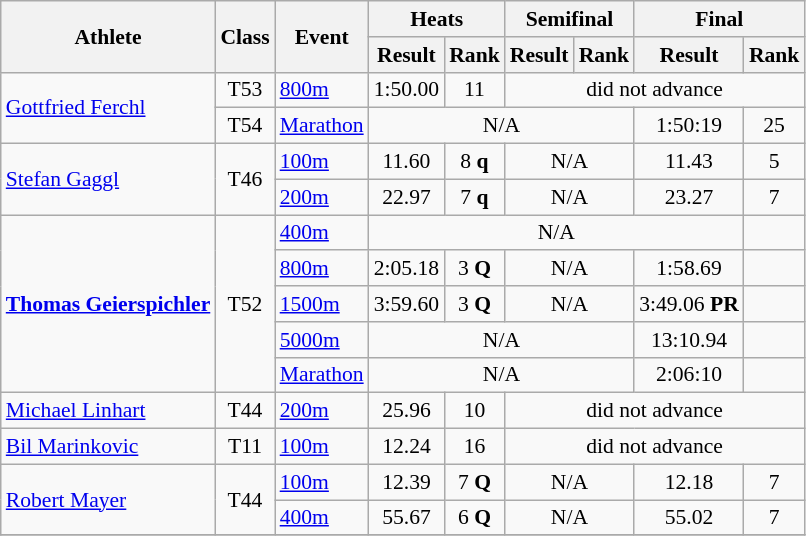<table class=wikitable style="font-size:90%">
<tr>
<th rowspan="2">Athlete</th>
<th rowspan="2">Class</th>
<th rowspan="2">Event</th>
<th colspan="2">Heats</th>
<th colspan="2">Semifinal</th>
<th colspan="2">Final</th>
</tr>
<tr>
<th>Result</th>
<th>Rank</th>
<th>Result</th>
<th>Rank</th>
<th>Result</th>
<th>Rank</th>
</tr>
<tr>
<td rowspan="2"><a href='#'>Gottfried Ferchl</a></td>
<td style="text-align:center;">T53</td>
<td><a href='#'>800m</a></td>
<td style="text-align:center;">1:50.00</td>
<td style="text-align:center;">11</td>
<td style="text-align:center;" colspan="4">did not advance</td>
</tr>
<tr>
<td style="text-align:center;">T54</td>
<td><a href='#'>Marathon</a></td>
<td style="text-align:center;" colspan="4">N/A</td>
<td style="text-align:center;">1:50:19</td>
<td style="text-align:center;">25</td>
</tr>
<tr>
<td rowspan="2"><a href='#'>Stefan Gaggl</a></td>
<td rowspan="2" style="text-align:center;">T46</td>
<td><a href='#'>100m</a></td>
<td style="text-align:center;">11.60</td>
<td style="text-align:center;">8 <strong>q</strong></td>
<td style="text-align:center;" colspan="2">N/A</td>
<td style="text-align:center;">11.43</td>
<td style="text-align:center;">5</td>
</tr>
<tr>
<td><a href='#'>200m</a></td>
<td style="text-align:center;">22.97</td>
<td style="text-align:center;">7 <strong>q</strong></td>
<td style="text-align:center;" colspan="2">N/A</td>
<td style="text-align:center;">23.27</td>
<td style="text-align:center;">7</td>
</tr>
<tr>
<td rowspan="5"><strong><a href='#'>Thomas Geierspichler</a></strong></td>
<td rowspan="5" style="text-align:center;">T52</td>
<td><a href='#'>400m</a></td>
<td style="text-align:center;" colspan="5">N/A</td>
<td style="text-align:center;"></td>
</tr>
<tr>
<td><a href='#'>800m</a></td>
<td style="text-align:center;">2:05.18</td>
<td style="text-align:center;">3 <strong>Q</strong></td>
<td style="text-align:center;" colspan="2">N/A</td>
<td style="text-align:center;">1:58.69</td>
<td style="text-align:center;"></td>
</tr>
<tr>
<td><a href='#'>1500m</a></td>
<td style="text-align:center;">3:59.60</td>
<td style="text-align:center;">3 <strong>Q</strong></td>
<td style="text-align:center;" colspan="2">N/A</td>
<td style="text-align:center;">3:49.06 <strong>PR</strong></td>
<td style="text-align:center;"></td>
</tr>
<tr>
<td><a href='#'>5000m</a></td>
<td style="text-align:center;" colspan="4">N/A</td>
<td style="text-align:center;">13:10.94</td>
<td style="text-align:center;"></td>
</tr>
<tr>
<td><a href='#'>Marathon</a></td>
<td style="text-align:center;" colspan="4">N/A</td>
<td style="text-align:center;">2:06:10</td>
<td style="text-align:center;"></td>
</tr>
<tr>
<td><a href='#'>Michael Linhart</a></td>
<td style="text-align:center;">T44</td>
<td><a href='#'>200m</a></td>
<td style="text-align:center;">25.96</td>
<td style="text-align:center;">10</td>
<td style="text-align:center;" colspan="4">did not advance</td>
</tr>
<tr>
<td><a href='#'>Bil Marinkovic</a></td>
<td style="text-align:center;">T11</td>
<td><a href='#'>100m</a></td>
<td style="text-align:center;">12.24</td>
<td style="text-align:center;">16</td>
<td style="text-align:center;" colspan="4">did not advance</td>
</tr>
<tr>
<td rowspan="2"><a href='#'>Robert Mayer</a></td>
<td rowspan="2" style="text-align:center;">T44</td>
<td><a href='#'>100m</a></td>
<td style="text-align:center;">12.39</td>
<td style="text-align:center;">7 <strong>Q</strong></td>
<td style="text-align:center;" colspan="2">N/A</td>
<td style="text-align:center;">12.18</td>
<td style="text-align:center;">7</td>
</tr>
<tr>
<td><a href='#'>400m</a></td>
<td style="text-align:center;">55.67</td>
<td style="text-align:center;">6 <strong>Q</strong></td>
<td style="text-align:center;" colspan="2">N/A</td>
<td style="text-align:center;">55.02</td>
<td style="text-align:center;">7</td>
</tr>
<tr>
</tr>
</table>
